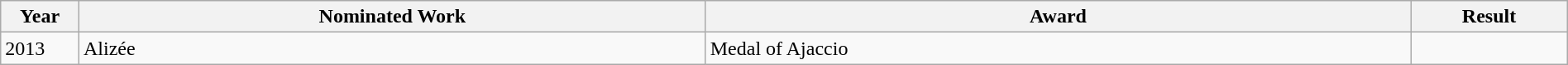<table class="wikitable" width=100%>
<tr>
<th width=5%>Year</th>
<th width=40%>Nominated Work</th>
<th width=45%>Award</th>
<th width=10%>Result</th>
</tr>
<tr>
<td>2013</td>
<td>Alizée</td>
<td>Medal of Ajaccio</td>
<td></td>
</tr>
</table>
